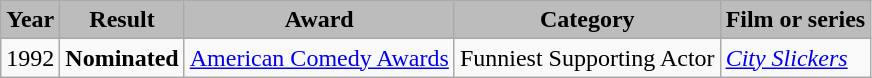<table class="wikitable">
<tr style="background:#b0c4de; text-align:center;">
<th style="background:#bcbcbc;">Year</th>
<th style="background:#bcbcbc;">Result</th>
<th style="background:#bcbcbc;">Award</th>
<th style="background:#bcbcbc;">Category</th>
<th style="background:#bcbcbc;">Film or series</th>
</tr>
<tr>
<td>1992</td>
<td><strong>Nominated</strong></td>
<td><a href='#'>American Comedy Awards</a></td>
<td>Funniest Supporting Actor</td>
<td><em><a href='#'>City Slickers</a></em></td>
</tr>
</table>
